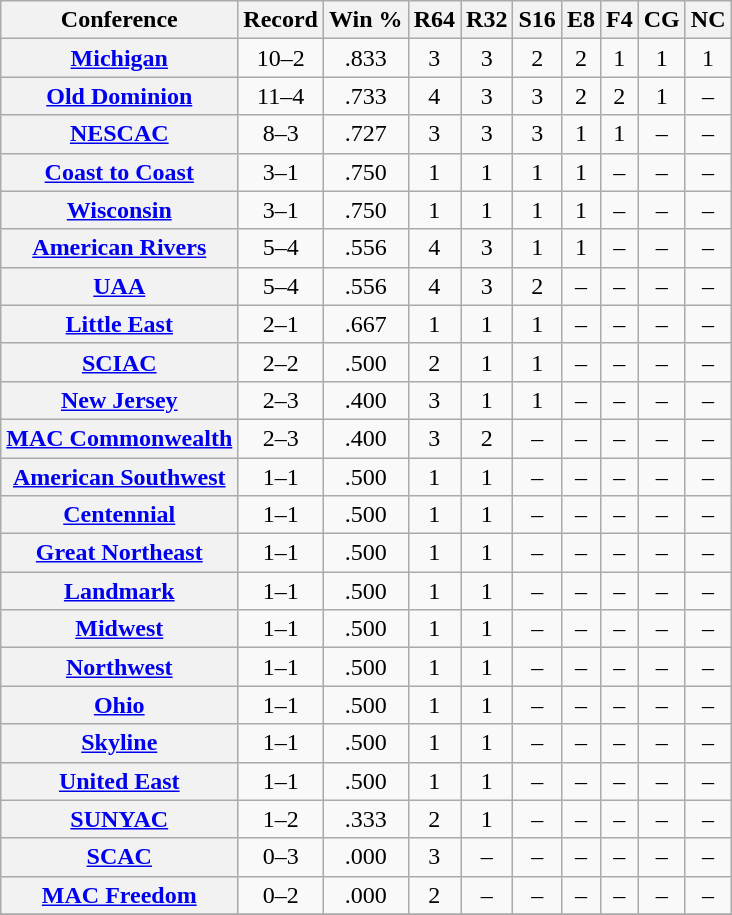<table class="wikitable sortable plainrowheaders" style="text-align:center;">
<tr>
<th scope="col">Conference</th>
<th scope="col">Record</th>
<th scope="col">Win %</th>
<th scope="col">R64</th>
<th scope="col">R32</th>
<th scope="col">S16</th>
<th scope="col">E8</th>
<th scope="col">F4</th>
<th scope="col">CG</th>
<th scope="col">NC</th>
</tr>
<tr>
<th scope="row"><a href='#'>Michigan</a></th>
<td>10–2</td>
<td>.833</td>
<td>3</td>
<td>3</td>
<td>2</td>
<td>2</td>
<td>1</td>
<td>1</td>
<td>1</td>
</tr>
<tr>
<th scope="row"><a href='#'>Old Dominion</a></th>
<td>11–4</td>
<td>.733</td>
<td>4</td>
<td>3</td>
<td>3</td>
<td>2</td>
<td>2</td>
<td>1</td>
<td>–</td>
</tr>
<tr>
<th scope="row"><a href='#'>NESCAC</a></th>
<td>8–3</td>
<td>.727</td>
<td>3</td>
<td>3</td>
<td>3</td>
<td>1</td>
<td>1</td>
<td>–</td>
<td>–</td>
</tr>
<tr>
<th scope="row"><a href='#'>Coast to Coast</a></th>
<td>3–1</td>
<td>.750</td>
<td>1</td>
<td>1</td>
<td>1</td>
<td>1</td>
<td>–</td>
<td>–</td>
<td>–</td>
</tr>
<tr>
<th scope="row"><a href='#'>Wisconsin</a></th>
<td>3–1</td>
<td>.750</td>
<td>1</td>
<td>1</td>
<td>1</td>
<td>1</td>
<td>–</td>
<td>–</td>
<td>–</td>
</tr>
<tr>
<th scope="row"><a href='#'>American Rivers</a></th>
<td>5–4</td>
<td>.556</td>
<td>4</td>
<td>3</td>
<td>1</td>
<td>1</td>
<td>–</td>
<td>–</td>
<td>–</td>
</tr>
<tr>
<th scope="row"><a href='#'>UAA</a></th>
<td>5–4</td>
<td>.556</td>
<td>4</td>
<td>3</td>
<td>2</td>
<td>–</td>
<td>–</td>
<td>–</td>
<td>–</td>
</tr>
<tr>
<th scope="row"><a href='#'>Little East</a></th>
<td>2–1</td>
<td>.667</td>
<td>1</td>
<td>1</td>
<td>1</td>
<td>–</td>
<td>–</td>
<td>–</td>
<td>–</td>
</tr>
<tr>
<th scope="row"><a href='#'>SCIAC</a></th>
<td>2–2</td>
<td>.500</td>
<td>2</td>
<td>1</td>
<td>1</td>
<td>–</td>
<td>–</td>
<td>–</td>
<td>–</td>
</tr>
<tr>
<th scope="row"><a href='#'>New Jersey</a></th>
<td>2–3</td>
<td>.400</td>
<td>3</td>
<td>1</td>
<td>1</td>
<td>–</td>
<td>–</td>
<td>–</td>
<td>–</td>
</tr>
<tr>
<th scope="row"><a href='#'>MAC Commonwealth</a></th>
<td>2–3</td>
<td>.400</td>
<td>3</td>
<td>2</td>
<td>–</td>
<td>–</td>
<td>–</td>
<td>–</td>
<td>–</td>
</tr>
<tr>
<th scope="row"><a href='#'>American Southwest</a></th>
<td>1–1</td>
<td>.500</td>
<td>1</td>
<td>1</td>
<td>–</td>
<td>–</td>
<td>–</td>
<td>–</td>
<td>–</td>
</tr>
<tr>
<th scope="row"><a href='#'>Centennial</a></th>
<td>1–1</td>
<td>.500</td>
<td>1</td>
<td>1</td>
<td>–</td>
<td>–</td>
<td>–</td>
<td>–</td>
<td>–</td>
</tr>
<tr>
<th scope="row"><a href='#'>Great Northeast</a></th>
<td>1–1</td>
<td>.500</td>
<td>1</td>
<td>1</td>
<td>–</td>
<td>–</td>
<td>–</td>
<td>–</td>
<td>–</td>
</tr>
<tr>
<th scope="row"><a href='#'>Landmark</a></th>
<td>1–1</td>
<td>.500</td>
<td>1</td>
<td>1</td>
<td>–</td>
<td>–</td>
<td>–</td>
<td>–</td>
<td>–</td>
</tr>
<tr>
<th scope="row"><a href='#'>Midwest</a></th>
<td>1–1</td>
<td>.500</td>
<td>1</td>
<td>1</td>
<td>–</td>
<td>–</td>
<td>–</td>
<td>–</td>
<td>–</td>
</tr>
<tr>
<th scope="row"><a href='#'>Northwest</a></th>
<td>1–1</td>
<td>.500</td>
<td>1</td>
<td>1</td>
<td>–</td>
<td>–</td>
<td>–</td>
<td>–</td>
<td>–</td>
</tr>
<tr>
<th scope="row"><a href='#'>Ohio</a></th>
<td>1–1</td>
<td>.500</td>
<td>1</td>
<td>1</td>
<td>–</td>
<td>–</td>
<td>–</td>
<td>–</td>
<td>–</td>
</tr>
<tr>
<th scope="row"><a href='#'>Skyline</a></th>
<td>1–1</td>
<td>.500</td>
<td>1</td>
<td>1</td>
<td>–</td>
<td>–</td>
<td>–</td>
<td>–</td>
<td>–</td>
</tr>
<tr>
<th scope="row"><a href='#'>United East</a></th>
<td>1–1</td>
<td>.500</td>
<td>1</td>
<td>1</td>
<td>–</td>
<td>–</td>
<td>–</td>
<td>–</td>
<td>–</td>
</tr>
<tr>
<th scope="row"><a href='#'>SUNYAC</a></th>
<td>1–2</td>
<td>.333</td>
<td>2</td>
<td>1</td>
<td>–</td>
<td>–</td>
<td>–</td>
<td>–</td>
<td>–</td>
</tr>
<tr>
<th scope="row"><a href='#'>SCAC</a></th>
<td>0–3</td>
<td>.000</td>
<td>3</td>
<td>–</td>
<td>–</td>
<td>–</td>
<td>–</td>
<td>–</td>
<td>–</td>
</tr>
<tr>
<th scope="row"><a href='#'>MAC Freedom</a></th>
<td>0–2</td>
<td>.000</td>
<td>2</td>
<td>–</td>
<td>–</td>
<td>–</td>
<td>–</td>
<td>–</td>
<td>–</td>
</tr>
<tr>
</tr>
</table>
